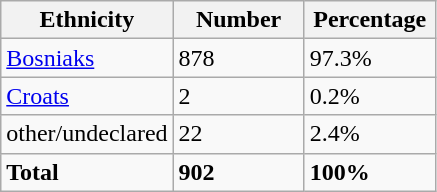<table class="wikitable">
<tr>
<th width="100px">Ethnicity</th>
<th width="80px">Number</th>
<th width="80px">Percentage</th>
</tr>
<tr>
<td><a href='#'>Bosniaks</a></td>
<td>878</td>
<td>97.3%</td>
</tr>
<tr>
<td><a href='#'>Croats</a></td>
<td>2</td>
<td>0.2%</td>
</tr>
<tr>
<td>other/undeclared</td>
<td>22</td>
<td>2.4%</td>
</tr>
<tr>
<td><strong>Total</strong></td>
<td><strong>902</strong></td>
<td><strong>100%</strong></td>
</tr>
</table>
